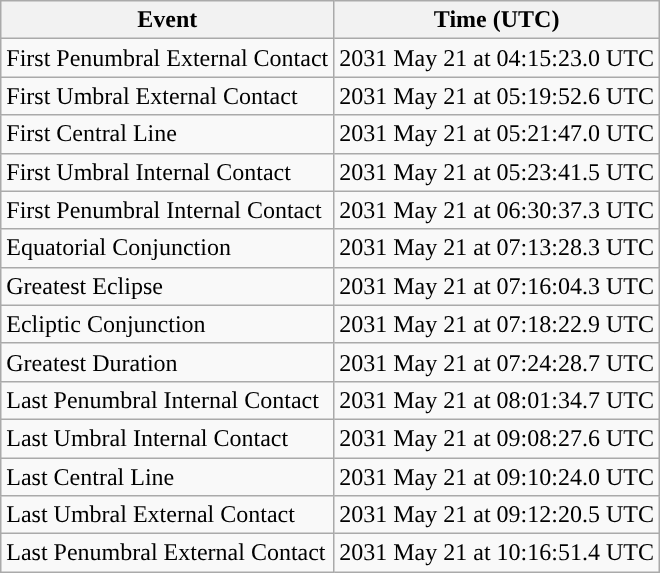<table class="wikitable">
<tr>
<th>Event</th>
<th>Time (UTC)</th>
</tr>
<tr>
<td>First Penumbral External Contact</td>
<td>2031 May 21 at 04:15:23.0 UTC</td>
</tr>
<tr>
<td>First Umbral External Contact</td>
<td>2031 May 21 at 05:19:52.6 UTC</td>
</tr>
<tr>
<td>First Central Line</td>
<td>2031 May 21 at 05:21:47.0 UTC</td>
</tr>
<tr>
<td>First Umbral Internal Contact</td>
<td>2031 May 21 at 05:23:41.5 UTC</td>
</tr>
<tr>
<td>First Penumbral Internal Contact</td>
<td>2031 May 21 at 06:30:37.3 UTC</td>
</tr>
<tr>
<td>Equatorial Conjunction</td>
<td>2031 May 21 at 07:13:28.3 UTC</td>
</tr>
<tr>
<td>Greatest Eclipse</td>
<td>2031 May 21 at 07:16:04.3 UTC</td>
</tr>
<tr>
<td>Ecliptic Conjunction</td>
<td>2031 May 21 at 07:18:22.9 UTC</td>
</tr>
<tr>
<td>Greatest Duration</td>
<td>2031 May 21 at 07:24:28.7 UTC</td>
</tr>
<tr>
<td>Last Penumbral Internal Contact</td>
<td>2031 May 21 at 08:01:34.7 UTC</td>
</tr>
<tr>
<td>Last Umbral Internal Contact</td>
<td>2031 May 21 at 09:08:27.6 UTC</td>
</tr>
<tr>
<td>Last Central Line</td>
<td>2031 May 21 at 09:10:24.0 UTC</td>
</tr>
<tr>
<td>Last Umbral External Contact</td>
<td>2031 May 21 at 09:12:20.5 UTC</td>
</tr>
<tr>
<td>Last Penumbral External Contact</td>
<td>2031 May 21 at 10:16:51.4 UTC</td>
</tr>
</table>
